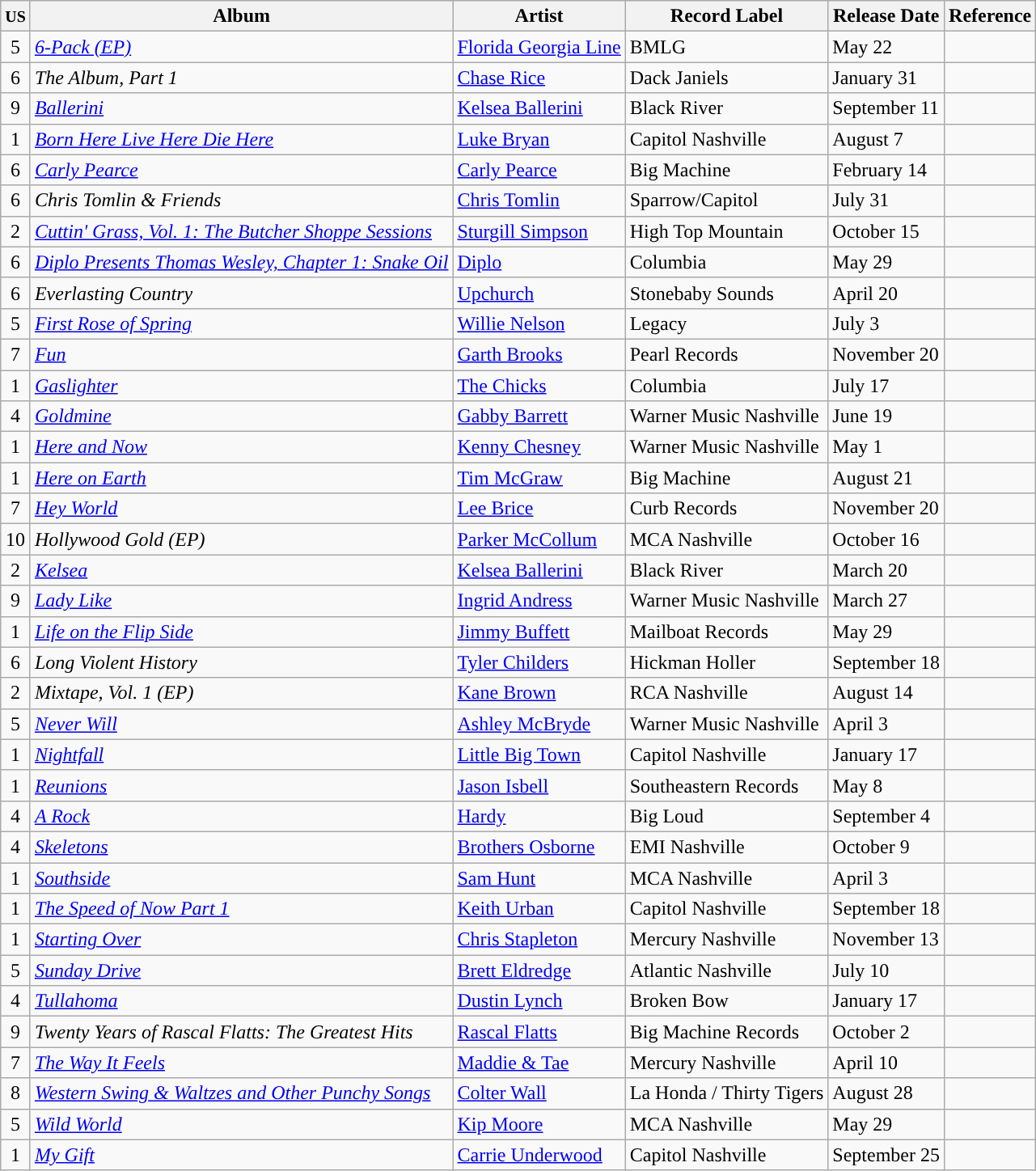<table class="wikitable sortable">
<tr>
<th width=><small>US</small></th>
<th>Album</th>
<th>Artist</th>
<th>Record Label</th>
<th>Release Date</th>
<th>Reference</th>
</tr>
<tr>
<td style="text-align:center;">5</td>
<td><em><a href='#'>6-Pack (EP)</a></em></td>
<td><a href='#'>Florida Georgia Line</a></td>
<td>BMLG</td>
<td>May 22</td>
<td></td>
</tr>
<tr>
<td style="text-align:center;">6</td>
<td><em>The Album, Part 1</em></td>
<td><a href='#'>Chase Rice</a></td>
<td>Dack Janiels</td>
<td>January 31</td>
<td></td>
</tr>
<tr>
<td style="text-align:center;">9</td>
<td><em><a href='#'>Ballerini</a></em></td>
<td><a href='#'>Kelsea Ballerini</a></td>
<td>Black River</td>
<td>September 11</td>
<td></td>
</tr>
<tr>
<td style="text-align:center;">1</td>
<td><em><a href='#'>Born Here Live Here Die Here</a></em></td>
<td><a href='#'>Luke Bryan</a></td>
<td>Capitol Nashville</td>
<td>August 7</td>
<td></td>
</tr>
<tr>
<td style="text-align:center;">6</td>
<td><em><a href='#'>Carly Pearce</a></em></td>
<td><a href='#'>Carly Pearce</a></td>
<td>Big Machine</td>
<td>February 14</td>
<td></td>
</tr>
<tr>
<td style="text-align:center;">6</td>
<td><em>Chris Tomlin & Friends</em></td>
<td><a href='#'>Chris Tomlin</a></td>
<td>Sparrow/Capitol</td>
<td>July 31</td>
<td></td>
</tr>
<tr>
<td style="text-align:center;">2</td>
<td><em><a href='#'>Cuttin' Grass, Vol. 1: The Butcher Shoppe Sessions</a></em></td>
<td><a href='#'>Sturgill Simpson</a></td>
<td>High Top Mountain</td>
<td>October 15</td>
<td></td>
</tr>
<tr>
<td style="text-align:center;">6</td>
<td><em><a href='#'>Diplo Presents Thomas Wesley, Chapter 1: Snake Oil</a></em></td>
<td><a href='#'>Diplo</a></td>
<td>Columbia</td>
<td>May 29</td>
<td></td>
</tr>
<tr>
<td style="text-align:center;">6</td>
<td><em>Everlasting Country</em></td>
<td><a href='#'>Upchurch</a></td>
<td>Stonebaby Sounds</td>
<td>April 20</td>
<td></td>
</tr>
<tr>
<td style="text-align:center;">5</td>
<td><em><a href='#'>First Rose of Spring</a></em></td>
<td><a href='#'>Willie Nelson</a></td>
<td>Legacy</td>
<td>July 3</td>
<td></td>
</tr>
<tr>
<td style="text-align:center;">7</td>
<td><em><a href='#'>Fun</a></em></td>
<td><a href='#'>Garth Brooks</a></td>
<td>Pearl Records</td>
<td>November 20</td>
<td></td>
</tr>
<tr>
<td style="text-align:center;">1</td>
<td><em><a href='#'>Gaslighter</a></em></td>
<td><a href='#'>The Chicks</a></td>
<td>Columbia</td>
<td>July 17</td>
<td></td>
</tr>
<tr>
<td style="text-align:center;">4</td>
<td><em><a href='#'>Goldmine</a></em></td>
<td><a href='#'>Gabby Barrett</a></td>
<td>Warner Music Nashville</td>
<td>June 19</td>
<td></td>
</tr>
<tr>
<td style="text-align:center;">1</td>
<td><em><a href='#'>Here and Now</a></em></td>
<td><a href='#'>Kenny Chesney</a></td>
<td>Warner Music Nashville</td>
<td>May 1</td>
<td></td>
</tr>
<tr>
<td style="text-align:center;">1</td>
<td><em><a href='#'>Here on Earth</a></em></td>
<td><a href='#'>Tim McGraw</a></td>
<td>Big Machine</td>
<td>August 21</td>
<td></td>
</tr>
<tr>
<td style="text-align:center;">7</td>
<td><em><a href='#'>Hey World</a></em></td>
<td><a href='#'>Lee Brice</a></td>
<td>Curb Records</td>
<td>November 20</td>
<td></td>
</tr>
<tr>
<td style="text-align:center;">10</td>
<td><em>Hollywood Gold (EP)</em></td>
<td><a href='#'>Parker McCollum</a></td>
<td>MCA Nashville</td>
<td>October 16</td>
<td></td>
</tr>
<tr>
<td style="text-align:center;">2</td>
<td><em><a href='#'>Kelsea</a></em></td>
<td><a href='#'>Kelsea Ballerini</a></td>
<td>Black River</td>
<td>March 20</td>
<td></td>
</tr>
<tr>
<td style="text-align:center;">9</td>
<td><em><a href='#'>Lady Like</a></em></td>
<td><a href='#'>Ingrid Andress</a></td>
<td>Warner Music Nashville</td>
<td>March 27</td>
<td></td>
</tr>
<tr>
<td style="text-align:center;">1</td>
<td><em><a href='#'>Life on the Flip Side</a></em></td>
<td><a href='#'>Jimmy Buffett</a></td>
<td>Mailboat Records</td>
<td>May 29</td>
<td></td>
</tr>
<tr>
<td style="text-align:center;">6</td>
<td><em>Long Violent History</em></td>
<td><a href='#'>Tyler Childers</a></td>
<td>Hickman Holler</td>
<td>September 18</td>
<td></td>
</tr>
<tr>
<td style="text-align:center;">2</td>
<td><em>Mixtape, Vol. 1 (EP)</em></td>
<td><a href='#'>Kane Brown</a></td>
<td>RCA Nashville</td>
<td>August 14</td>
<td></td>
</tr>
<tr>
<td style="text-align:center;">5</td>
<td><em><a href='#'>Never Will</a></em></td>
<td><a href='#'>Ashley McBryde</a></td>
<td>Warner Music Nashville</td>
<td>April 3</td>
<td></td>
</tr>
<tr>
<td style="text-align:center;">1</td>
<td><em><a href='#'>Nightfall</a></em></td>
<td><a href='#'>Little Big Town</a></td>
<td>Capitol Nashville</td>
<td>January 17</td>
<td></td>
</tr>
<tr>
<td style="text-align:center;">1</td>
<td><em><a href='#'>Reunions</a></em></td>
<td><a href='#'>Jason Isbell</a></td>
<td>Southeastern Records</td>
<td>May 8</td>
<td></td>
</tr>
<tr>
<td style="text-align:center;">4</td>
<td><em><a href='#'>A Rock</a></em></td>
<td><a href='#'>Hardy</a></td>
<td>Big Loud</td>
<td>September 4</td>
<td></td>
</tr>
<tr>
<td style="text-align:center;">4</td>
<td><em><a href='#'>Skeletons</a></em></td>
<td><a href='#'>Brothers Osborne</a></td>
<td>EMI Nashville</td>
<td>October 9</td>
<td></td>
</tr>
<tr>
<td style="text-align:center;">1</td>
<td><em><a href='#'>Southside</a></em></td>
<td><a href='#'>Sam Hunt</a></td>
<td>MCA Nashville</td>
<td>April 3</td>
<td></td>
</tr>
<tr>
<td style="text-align:center;">1</td>
<td><em><a href='#'>The Speed of Now Part 1</a></em></td>
<td><a href='#'>Keith Urban</a></td>
<td>Capitol Nashville</td>
<td>September 18</td>
<td></td>
</tr>
<tr>
<td style="text-align:center;">1</td>
<td><em><a href='#'>Starting Over</a></em></td>
<td><a href='#'>Chris Stapleton</a></td>
<td>Mercury Nashville</td>
<td>November 13</td>
<td></td>
</tr>
<tr>
<td style="text-align:center;">5</td>
<td><em><a href='#'>Sunday Drive</a></em></td>
<td><a href='#'>Brett Eldredge</a></td>
<td>Atlantic Nashville</td>
<td>July 10</td>
<td></td>
</tr>
<tr>
<td style="text-align:center;">4</td>
<td><em><a href='#'>Tullahoma</a></em></td>
<td><a href='#'>Dustin Lynch</a></td>
<td>Broken Bow</td>
<td>January 17</td>
<td></td>
</tr>
<tr>
<td style="text-align:center;">9</td>
<td><em>Twenty Years of Rascal Flatts: The Greatest Hits</em></td>
<td><a href='#'>Rascal Flatts</a></td>
<td>Big Machine Records</td>
<td>October 2</td>
<td></td>
</tr>
<tr>
<td style="text-align:center;">7</td>
<td><em><a href='#'>The Way It Feels</a></em></td>
<td><a href='#'>Maddie & Tae</a></td>
<td>Mercury Nashville</td>
<td>April 10</td>
<td></td>
</tr>
<tr>
<td style="text-align:center;">8</td>
<td><em><a href='#'>Western Swing & Waltzes and Other Punchy Songs</a></em></td>
<td><a href='#'>Colter Wall</a></td>
<td>La Honda / Thirty Tigers</td>
<td>August 28</td>
<td></td>
</tr>
<tr>
<td style="text-align:center;">5</td>
<td><em><a href='#'>Wild World</a></em></td>
<td><a href='#'>Kip Moore</a></td>
<td>MCA Nashville</td>
<td>May 29</td>
<td></td>
</tr>
<tr>
<td style="text-align:center;">1</td>
<td><em><a href='#'>My Gift</a></em></td>
<td><a href='#'>Carrie Underwood</a></td>
<td>Capitol Nashville</td>
<td>September 25</td>
<td></td>
</tr>
</table>
